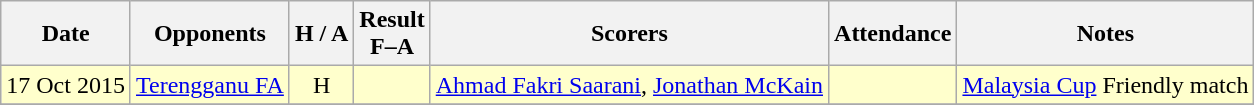<table class="wikitable" style="text-align:center">
<tr>
<th>Date</th>
<th>Opponents</th>
<th>H / A</th>
<th>Result<br>F–A</th>
<th>Scorers</th>
<th>Attendance</th>
<th>Notes</th>
</tr>
<tr bgcolor="#ffffcc">
<td align="left">17 Oct 2015</td>
<td align="left"> <a href='#'>Terengganu FA</a></td>
<td>H</td>
<td></td>
<td align="left"><a href='#'>Ahmad Fakri Saarani</a>, <a href='#'>Jonathan McKain</a></td>
<td></td>
<td align="left"><a href='#'>Malaysia Cup</a> Friendly match</td>
</tr>
<tr>
</tr>
</table>
